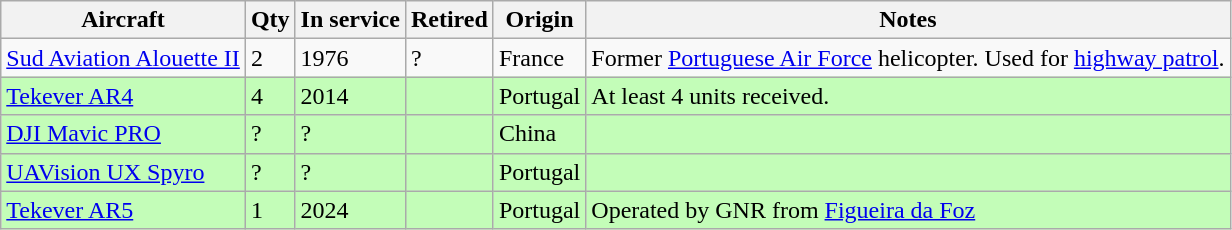<table class="wikitable">
<tr>
<th>Aircraft</th>
<th>Qty</th>
<th>In service</th>
<th>Retired</th>
<th>Origin</th>
<th>Notes</th>
</tr>
<tr>
<td><a href='#'>Sud Aviation Alouette II</a></td>
<td>2</td>
<td>1976</td>
<td>?</td>
<td>France</td>
<td>Former <a href='#'>Portuguese Air Force</a> helicopter. Used for <a href='#'>highway patrol</a>.</td>
</tr>
<tr style="background: #C3FDB8;">
<td><a href='#'>Tekever AR4</a></td>
<td>4</td>
<td>2014</td>
<td></td>
<td>Portugal</td>
<td>At least 4 units received.</td>
</tr>
<tr style="background: #C3FDB8;">
<td><a href='#'>DJI Mavic PRO</a></td>
<td>?</td>
<td>?</td>
<td></td>
<td>China</td>
<td></td>
</tr>
<tr style="background: #C3FDB8;">
<td><a href='#'>UAVision UX Spyro</a></td>
<td>?</td>
<td>?</td>
<td></td>
<td>Portugal</td>
<td></td>
</tr>
<tr style="background: #C3FDB8;">
<td><a href='#'>Tekever AR5</a></td>
<td>1</td>
<td>2024</td>
<td></td>
<td>Portugal</td>
<td>Operated by GNR from <a href='#'>Figueira da Foz</a></td>
</tr>
</table>
